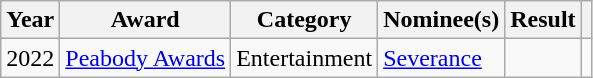<table class="wikitable plainrowheaders sortable">
<tr>
<th scope="col">Year</th>
<th scope="col">Award</th>
<th scope="col">Category</th>
<th scope="col">Nominee(s)</th>
<th scope="col">Result</th>
<th scope="col" class="unsortable"></th>
</tr>
<tr>
<td>2022</td>
<td><a href='#'>Peabody Awards</a></td>
<td>Entertainment</td>
<td><a href='#'> Severance</a></td>
<td></td>
<td></td>
</tr>
</table>
